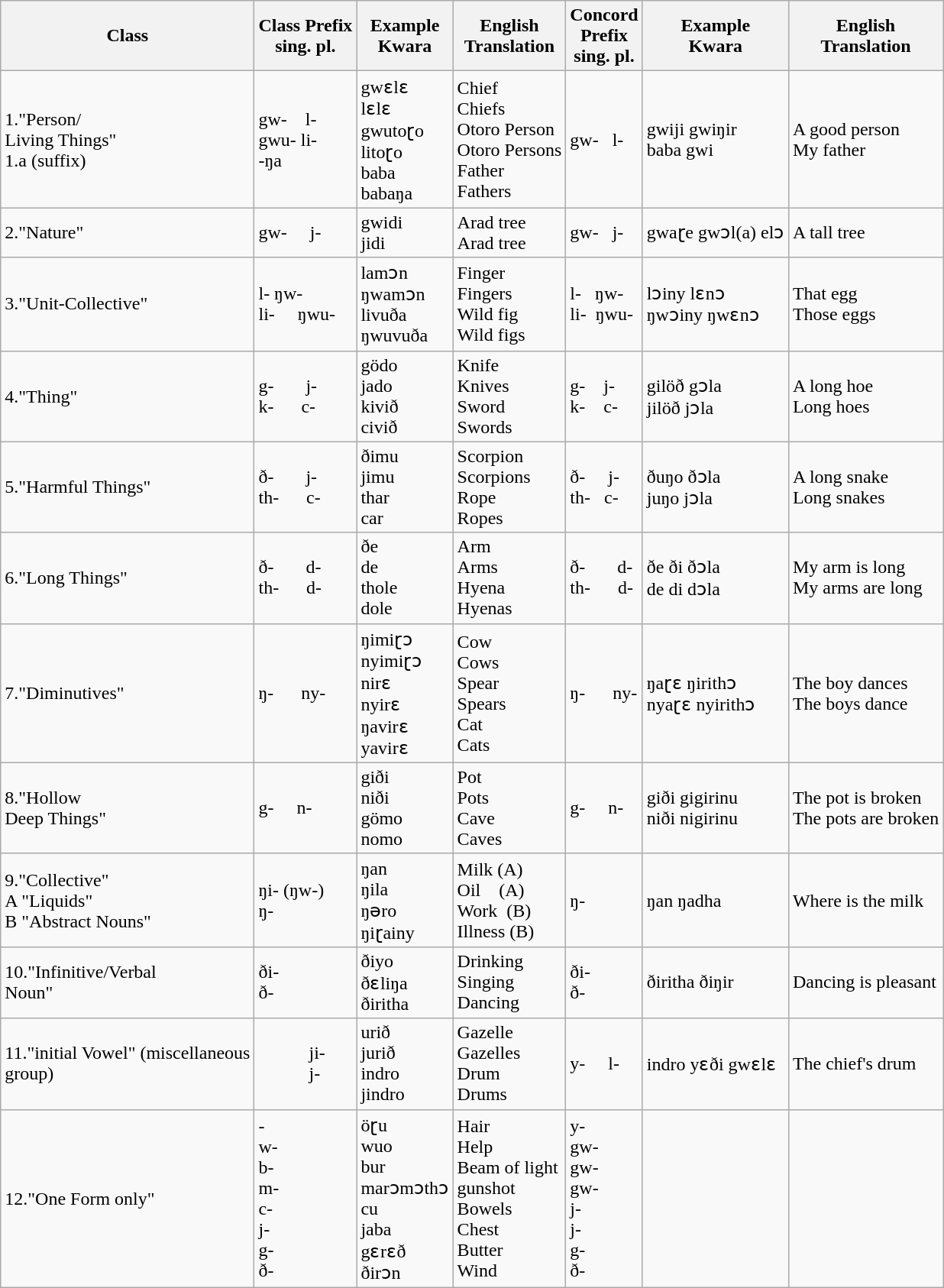<table class="wikitable">
<tr>
<th>Class</th>
<th>Class Prefix<br>sing.  pl.</th>
<th>Example<br>Kwara</th>
<th>English<br>Translation</th>
<th>Concord<br>Prefix<br>sing.  pl.</th>
<th>Example<br>Kwara</th>
<th>English<br>Translation</th>
</tr>
<tr>
<td>1."Person/<br>Living Things"<br>1.a (suffix)</td>
<td>gw-      l-<br>gwu-    li-<br>-ŋa</td>
<td>gwɛlɛ<br>lɛlɛ<br>gwutoɽo<br>litoɽo<br>baba<br>babaŋa</td>
<td>Chief<br>Chiefs<br>Otoro Person<br>Otoro Persons<br>Father<br>Fathers</td>
<td>gw-   l-</td>
<td>gwiji gwiŋir<br>baba gwi</td>
<td>A good person<br>My father</td>
</tr>
<tr>
<td>2."Nature"</td>
<td>gw-      j-</td>
<td>gwidi<br>jidi</td>
<td>Arad tree<br>Arad tree</td>
<td>gw-   j-</td>
<td>gwaɽe gwɔl(a) elɔ</td>
<td>A tall tree</td>
</tr>
<tr>
<td>3."Unit-Collective"</td>
<td>l-         ŋw-<br>li-       ŋwu-</td>
<td>lamɔn<br>ŋwamɔn<br>livuða<br>ŋwuvuða</td>
<td>Finger<br>Fingers<br>Wild fig<br>Wild figs</td>
<td>l-     ŋw-<br>li-    ŋwu-</td>
<td>lɔiny lɛnɔ<br>ŋwɔiny ŋwɛnɔ</td>
<td>That egg<br>Those eggs</td>
</tr>
<tr>
<td>4."Thing"</td>
<td>g-         j-<br>k-         c-</td>
<td>gödo<br>jado<br>kivið<br>civið</td>
<td>Knife<br>Knives<br>Sword<br>Swords</td>
<td>g-    j-<br>k-    c-</td>
<td>gilöð gɔla<br>jilöð jɔla</td>
<td>A long hoe<br>Long hoes</td>
</tr>
<tr>
<td>5."Harmful Things"</td>
<td>ð-         j-<br>th-        c-</td>
<td>ðimu<br>jimu<br>thar<br>car</td>
<td>Scorpion<br>Scorpions<br>Rope<br>Ropes</td>
<td>ð-     j-<br>th-   c-</td>
<td>ðuŋo ðɔla<br>juŋo jɔla</td>
<td>A long snake<br>Long snakes</td>
</tr>
<tr>
<td>6."Long Things"</td>
<td>ð-       d-<br>th-      d-</td>
<td>ðe<br>de<br>thole<br>dole</td>
<td>Arm<br>Arms<br>Hyena<br>Hyenas</td>
<td>ð-       d-<br>th-      d-</td>
<td>ðe ði ðɔla<br>de di dɔla</td>
<td>My arm is long<br>My arms are long</td>
</tr>
<tr>
<td>7."Diminutives"</td>
<td>ŋ-       ny-</td>
<td>ŋimiɽɔ<br>nyimiɽɔ<br>nirɛ<br>nyirɛ<br>ŋavirɛ<br>yavirɛ</td>
<td>Cow<br>Cows<br>Spear<br>Spears<br>Cat<br>Cats</td>
<td>ŋ-      ny-</td>
<td>ŋaɽɛ ŋirithɔ<br>nyaɽɛ nyirithɔ</td>
<td>The boy dances<br>The boys dance</td>
</tr>
<tr>
<td>8."Hollow<br>Deep Things"</td>
<td>g-       n-</td>
<td>giði<br>niði<br>gömo<br>nomo</td>
<td>Pot<br>Pots<br>Cave<br>Caves</td>
<td>g-     n-</td>
<td>giði gigirinu<br>niði nigirinu</td>
<td>The pot is broken<br>The pots are broken</td>
</tr>
<tr>
<td>9."Collective"<br>A "Liquids"<br>B "Abstract Nouns"</td>
<td>ŋi-   (ŋw-)<br>ŋ-</td>
<td>ŋan<br>ŋila<br>ŋəro<br>ŋiɽainy</td>
<td>Milk (A)<br>Oil    (A)<br>Work  (B)<br>Illness (B)</td>
<td>ŋ-</td>
<td>ŋan ŋadha</td>
<td>Where is the milk</td>
</tr>
<tr>
<td>10."Infinitive/Verbal<br>Noun"</td>
<td>ði-<br>ð-</td>
<td>ðiyo<br>ðɛliŋa<br>ðiritha</td>
<td>Drinking<br>Singing<br>Dancing</td>
<td>ði-<br>ð-</td>
<td>ðiritha ðiŋir</td>
<td>Dancing is pleasant</td>
</tr>
<tr>
<td>11."initial Vowel" (miscellaneous<br>group)</td>
<td>           ji-<br>           j-</td>
<td>urið<br>jurið<br>indro<br>jindro</td>
<td>Gazelle<br>Gazelles<br>Drum<br>Drums</td>
<td>y-       l-</td>
<td>indro yɛði gwɛlɛ</td>
<td>The chief's drum</td>
</tr>
<tr>
<td>12."One Form only"</td>
<td>-<br>w-<br>b-<br>m-<br>c-<br>j-<br>g-<br>ð-</td>
<td>öɽu<br>wuo<br>bur<br>marɔmɔthɔ<br>cu<br>jaba<br>gɛrɛð<br>ðirɔn</td>
<td>Hair<br>Help<br>Beam of light<br>gunshot<br>Bowels<br>Chest<br>Butter<br>Wind</td>
<td>y-<br>gw-<br>gw-<br>gw-<br>j-<br>j-<br>g-<br>ð-</td>
<td></td>
<td></td>
</tr>
</table>
